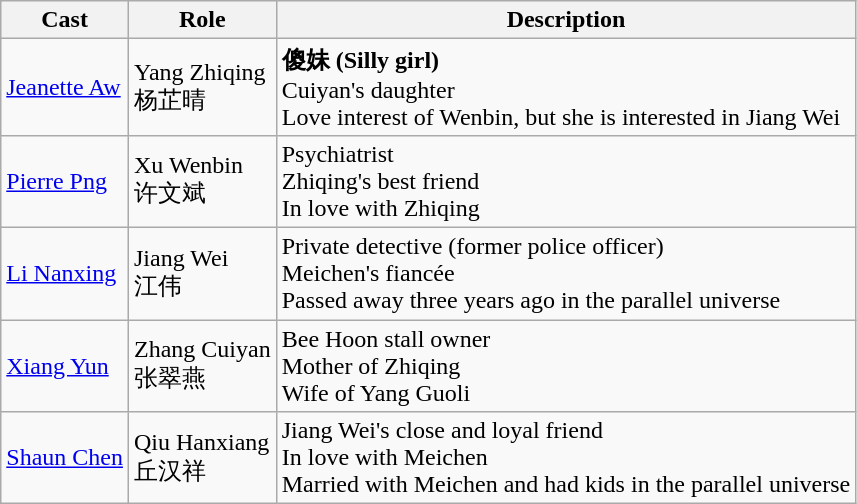<table class="wikitable">
<tr>
<th>Cast</th>
<th>Role</th>
<th>Description</th>
</tr>
<tr>
<td><a href='#'>Jeanette Aw</a></td>
<td>Yang Zhiqing <br> 杨芷晴</td>
<td><strong>傻妹 (Silly girl)</strong> <br> Cuiyan's daughter <br> Love interest of Wenbin, but she is interested in Jiang Wei</td>
</tr>
<tr>
<td><a href='#'>Pierre Png</a></td>
<td>Xu Wenbin <br> 许文斌</td>
<td>Psychiatrist <br> Zhiqing's best friend <br> In love with Zhiqing</td>
</tr>
<tr>
<td><a href='#'>Li Nanxing</a></td>
<td>Jiang Wei <br> 江伟</td>
<td>Private detective (former police officer) <br> Meichen's fiancée <br> Passed away three years ago in the parallel universe</td>
</tr>
<tr>
<td><a href='#'>Xiang Yun</a></td>
<td>Zhang Cuiyan <br> 张翠燕</td>
<td>Bee Hoon stall owner <br> Mother of Zhiqing <br> Wife of Yang Guoli</td>
</tr>
<tr>
<td><a href='#'>Shaun Chen</a></td>
<td>Qiu Hanxiang <br> 丘汉祥</td>
<td>Jiang Wei's close and loyal friend <br> In love with Meichen <br> Married with Meichen and had kids in the parallel universe</td>
</tr>
</table>
